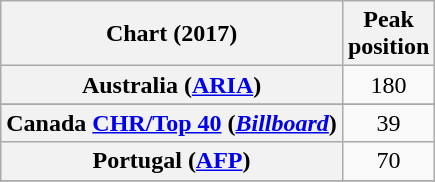<table class="wikitable sortable plainrowheaders" style="text-align:center">
<tr>
<th>Chart (2017)</th>
<th>Peak<br>position</th>
</tr>
<tr>
<th scope="row">Australia (<a href='#'>ARIA</a>)</th>
<td>180</td>
</tr>
<tr>
</tr>
<tr>
</tr>
<tr>
<th scope="row">Canada <a href='#'>CHR/Top 40</a> (<em><a href='#'>Billboard</a></em>)</th>
<td>39</td>
</tr>
<tr>
<th scope="row">Portugal (<a href='#'>AFP</a>)</th>
<td>70</td>
</tr>
<tr>
</tr>
</table>
